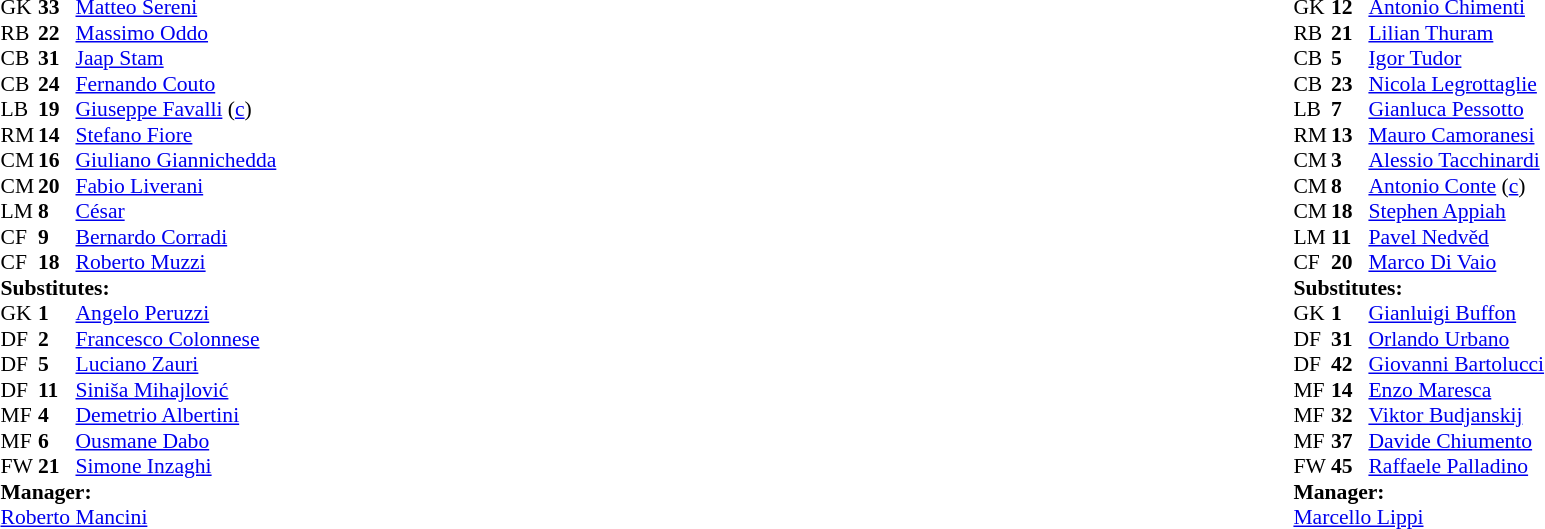<table width="100%">
<tr>
<td valign="top" width="50%"><br><table style="font-size: 90%" cellspacing="0" cellpadding="0">
<tr>
<td colspan="4"></td>
</tr>
<tr>
<th width="25"></th>
<th width="25"></th>
</tr>
<tr>
<td>GK</td>
<td><strong>33</strong></td>
<td> <a href='#'>Matteo Sereni</a></td>
</tr>
<tr>
<td>RB</td>
<td><strong>22</strong></td>
<td> <a href='#'>Massimo Oddo</a></td>
</tr>
<tr>
<td>CB</td>
<td><strong>31</strong></td>
<td> <a href='#'>Jaap Stam</a></td>
</tr>
<tr>
<td>CB</td>
<td><strong>24</strong></td>
<td> <a href='#'>Fernando Couto</a></td>
</tr>
<tr>
<td>LB</td>
<td><strong>19</strong></td>
<td> <a href='#'>Giuseppe Favalli</a> (<a href='#'>c</a>)</td>
</tr>
<tr>
<td>RM</td>
<td><strong>14</strong></td>
<td> <a href='#'>Stefano Fiore</a></td>
</tr>
<tr>
<td>CM</td>
<td><strong>16</strong></td>
<td> <a href='#'>Giuliano Giannichedda</a></td>
</tr>
<tr>
<td>CM</td>
<td><strong>20</strong></td>
<td> <a href='#'>Fabio Liverani</a></td>
<td></td>
<td></td>
</tr>
<tr>
<td>LM</td>
<td><strong>8</strong></td>
<td> <a href='#'>César</a></td>
<td></td>
<td></td>
</tr>
<tr>
<td>CF</td>
<td><strong>9</strong></td>
<td> <a href='#'>Bernardo Corradi</a></td>
</tr>
<tr>
<td>CF</td>
<td><strong>18</strong></td>
<td> <a href='#'>Roberto Muzzi</a></td>
<td></td>
<td></td>
</tr>
<tr>
<td colspan=3><strong>Substitutes:</strong></td>
</tr>
<tr>
<td>GK</td>
<td><strong>1</strong></td>
<td> <a href='#'>Angelo Peruzzi</a></td>
</tr>
<tr>
<td>DF</td>
<td><strong>2</strong></td>
<td> <a href='#'>Francesco Colonnese</a></td>
</tr>
<tr>
<td>DF</td>
<td><strong>5</strong></td>
<td> <a href='#'>Luciano Zauri</a></td>
<td></td>
<td></td>
</tr>
<tr>
<td>DF</td>
<td><strong>11</strong></td>
<td> <a href='#'>Siniša Mihajlović</a></td>
</tr>
<tr>
<td>MF</td>
<td><strong>4</strong></td>
<td> <a href='#'>Demetrio Albertini</a></td>
</tr>
<tr>
<td>MF</td>
<td><strong>6</strong></td>
<td> <a href='#'>Ousmane Dabo</a></td>
<td></td>
<td></td>
</tr>
<tr>
<td>FW</td>
<td><strong>21</strong></td>
<td> <a href='#'>Simone Inzaghi</a></td>
<td></td>
<td></td>
</tr>
<tr>
<td colspan=3><strong>Manager:</strong></td>
</tr>
<tr>
<td colspan="4"> <a href='#'>Roberto Mancini</a></td>
</tr>
</table>
</td>
<td valign="top"></td>
<td valign="top" width="50%"><br><table style="font-size: 90%" cellspacing="0" cellpadding="0" align="center">
<tr>
<td colspan="4"></td>
</tr>
<tr>
<th width="25"></th>
<th width="25"></th>
</tr>
<tr>
<td>GK</td>
<td><strong>12</strong></td>
<td> <a href='#'>Antonio Chimenti</a></td>
<td></td>
</tr>
<tr>
<td>RB</td>
<td><strong>21</strong></td>
<td> <a href='#'>Lilian Thuram</a></td>
</tr>
<tr>
<td>CB</td>
<td><strong>5</strong></td>
<td> <a href='#'>Igor Tudor</a></td>
<td></td>
</tr>
<tr>
<td>CB</td>
<td><strong>23</strong></td>
<td> <a href='#'>Nicola Legrottaglie</a></td>
</tr>
<tr>
<td>LB</td>
<td><strong>7</strong></td>
<td> <a href='#'>Gianluca Pessotto</a></td>
</tr>
<tr>
<td>RM</td>
<td><strong>13</strong></td>
<td> <a href='#'>Mauro Camoranesi</a></td>
<td></td>
<td></td>
</tr>
<tr>
<td>CM</td>
<td><strong>3</strong></td>
<td> <a href='#'>Alessio Tacchinardi</a></td>
</tr>
<tr>
<td>CM</td>
<td><strong>8</strong></td>
<td> <a href='#'>Antonio Conte</a> (<a href='#'>c</a>)</td>
<td></td>
<td></td>
</tr>
<tr>
<td>CM</td>
<td><strong>18</strong></td>
<td> <a href='#'>Stephen Appiah</a></td>
</tr>
<tr>
<td>LM</td>
<td><strong>11</strong></td>
<td> <a href='#'>Pavel Nedvěd</a></td>
<td></td>
</tr>
<tr>
<td>CF</td>
<td><strong>20</strong></td>
<td> <a href='#'>Marco Di Vaio</a></td>
<td></td>
<td></td>
</tr>
<tr>
<td colspan=3><strong>Substitutes:</strong></td>
</tr>
<tr>
<td>GK</td>
<td><strong>1</strong></td>
<td> <a href='#'>Gianluigi Buffon</a></td>
</tr>
<tr>
<td>DF</td>
<td><strong>31</strong></td>
<td> <a href='#'>Orlando Urbano</a></td>
</tr>
<tr>
<td>DF</td>
<td><strong>42</strong></td>
<td> <a href='#'>Giovanni Bartolucci</a></td>
<td></td>
<td></td>
</tr>
<tr>
<td>MF</td>
<td><strong>14</strong></td>
<td> <a href='#'>Enzo Maresca</a></td>
<td></td>
<td></td>
</tr>
<tr>
<td>MF</td>
<td><strong>32</strong></td>
<td> <a href='#'>Viktor Budjanskij</a></td>
</tr>
<tr>
<td>MF</td>
<td><strong>37</strong></td>
<td> <a href='#'>Davide Chiumento</a></td>
</tr>
<tr>
<td>FW</td>
<td><strong>45</strong></td>
<td> <a href='#'>Raffaele Palladino</a></td>
<td></td>
<td></td>
</tr>
<tr>
<td colspan=3><strong>Manager:</strong></td>
</tr>
<tr>
<td colspan="4"><a href='#'>Marcello Lippi</a></td>
</tr>
</table>
</td>
</tr>
</table>
